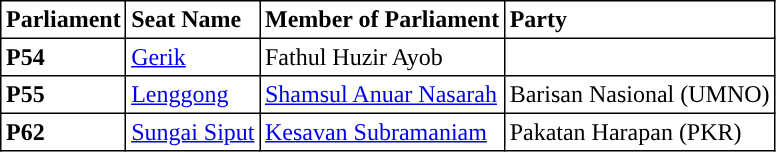<table class="toccolours sortable" border="1" cellpadding="3" style="border-collapse:collapse; text-align: left;">
<tr>
<th align="center">Parliament</th>
<th>Seat Name</th>
<th>Member of Parliament</th>
<th>Party</th>
</tr>
<tr>
<th align="left">P54</th>
<td><a href='#'>Gerik</a></td>
<td>Fathul Huzir Ayob</td>
<td></td>
</tr>
<tr>
<th align="left">P55</th>
<td><a href='#'>Lenggong</a></td>
<td><a href='#'>Shamsul Anuar Nasarah</a></td>
<td>Barisan Nasional (UMNO)</td>
</tr>
<tr>
<th align="left">P62</th>
<td><a href='#'>Sungai Siput</a></td>
<td><a href='#'>Kesavan Subramaniam</a></td>
<td>Pakatan Harapan (PKR)</td>
</tr>
</table>
